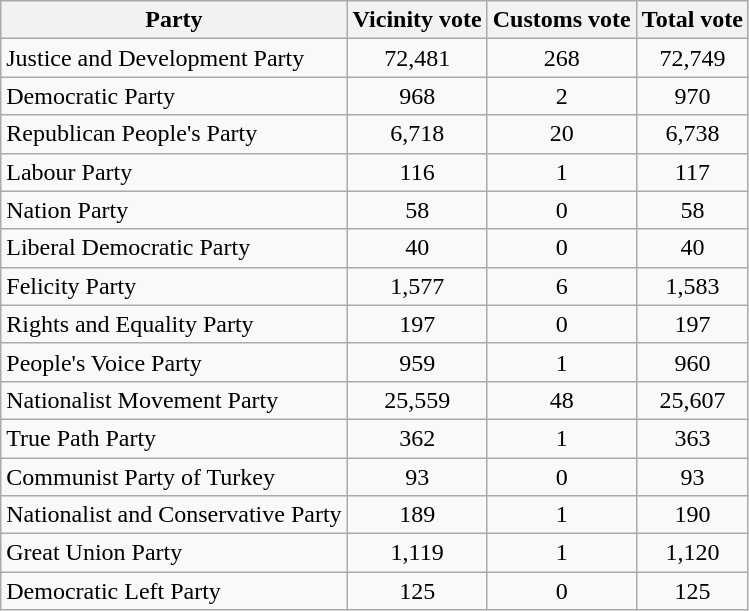<table class="wikitable sortable">
<tr>
<th style="text-align:center;">Party</th>
<th style="text-align:center;">Vicinity vote</th>
<th style="text-align:center;">Customs vote</th>
<th style="text-align:center;">Total vote</th>
</tr>
<tr>
<td>Justice and Development Party</td>
<td style="text-align:center;">72,481</td>
<td style="text-align:center;">268</td>
<td style="text-align:center;">72,749</td>
</tr>
<tr>
<td>Democratic Party</td>
<td style="text-align:center;">968</td>
<td style="text-align:center;">2</td>
<td style="text-align:center;">970</td>
</tr>
<tr>
<td>Republican People's Party</td>
<td style="text-align:center;">6,718</td>
<td style="text-align:center;">20</td>
<td style="text-align:center;">6,738</td>
</tr>
<tr>
<td>Labour Party</td>
<td style="text-align:center;">116</td>
<td style="text-align:center;">1</td>
<td style="text-align:center;">117</td>
</tr>
<tr>
<td>Nation Party</td>
<td style="text-align:center;">58</td>
<td style="text-align:center;">0</td>
<td style="text-align:center;">58</td>
</tr>
<tr>
<td>Liberal Democratic Party</td>
<td style="text-align:center;">40</td>
<td style="text-align:center;">0</td>
<td style="text-align:center;">40</td>
</tr>
<tr>
<td>Felicity Party</td>
<td style="text-align:center;">1,577</td>
<td style="text-align:center;">6</td>
<td style="text-align:center;">1,583</td>
</tr>
<tr>
<td>Rights and Equality Party</td>
<td style="text-align:center;">197</td>
<td style="text-align:center;">0</td>
<td style="text-align:center;">197</td>
</tr>
<tr>
<td>People's Voice Party</td>
<td style="text-align:center;">959</td>
<td style="text-align:center;">1</td>
<td style="text-align:center;">960</td>
</tr>
<tr>
<td>Nationalist Movement Party</td>
<td style="text-align:center;">25,559</td>
<td style="text-align:center;">48</td>
<td style="text-align:center;">25,607</td>
</tr>
<tr>
<td>True Path Party</td>
<td style="text-align:center;">362</td>
<td style="text-align:center;">1</td>
<td style="text-align:center;">363</td>
</tr>
<tr>
<td>Communist Party of Turkey</td>
<td style="text-align:center;">93</td>
<td style="text-align:center;">0</td>
<td style="text-align:center;">93</td>
</tr>
<tr>
<td>Nationalist and Conservative Party</td>
<td style="text-align:center;">189</td>
<td style="text-align:center;">1</td>
<td style="text-align:center;">190</td>
</tr>
<tr>
<td>Great Union Party</td>
<td style="text-align:center;">1,119</td>
<td style="text-align:center;">1</td>
<td style="text-align:center;">1,120</td>
</tr>
<tr>
<td>Democratic Left Party</td>
<td style="text-align:center;">125</td>
<td style="text-align:center;">0</td>
<td style="text-align:center;">125</td>
</tr>
</table>
